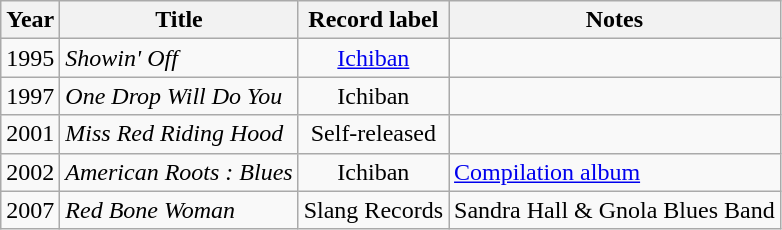<table class="wikitable sortable">
<tr>
<th>Year</th>
<th>Title</th>
<th>Record label</th>
<th>Notes</th>
</tr>
<tr>
<td>1995</td>
<td><em>Showin' Off</em></td>
<td style="text-align:center;"><a href='#'>Ichiban</a></td>
<td></td>
</tr>
<tr>
<td>1997</td>
<td><em>One Drop Will Do You</em></td>
<td style="text-align:center;">Ichiban</td>
<td></td>
</tr>
<tr>
<td>2001</td>
<td><em>Miss Red Riding Hood</em></td>
<td style="text-align:center;">Self-released</td>
<td></td>
</tr>
<tr>
<td>2002</td>
<td><em>American Roots : Blues</em></td>
<td style="text-align:center;">Ichiban</td>
<td><a href='#'>Compilation album</a></td>
</tr>
<tr>
<td>2007</td>
<td><em>Red Bone Woman</em></td>
<td style="text-align:center;">Slang Records</td>
<td>Sandra Hall & Gnola Blues Band</td>
</tr>
</table>
